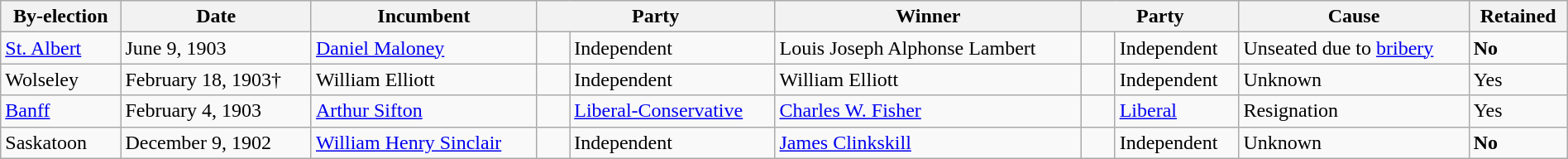<table class=wikitable style="width:100%">
<tr>
<th>By-election</th>
<th>Date</th>
<th>Incumbent</th>
<th colspan=2>Party</th>
<th>Winner</th>
<th colspan=2>Party</th>
<th>Cause</th>
<th>Retained</th>
</tr>
<tr>
<td><a href='#'>St. Albert</a></td>
<td>June 9, 1903</td>
<td><a href='#'>Daniel Maloney</a></td>
<td>    </td>
<td>Independent</td>
<td>Louis Joseph Alphonse Lambert</td>
<td>    </td>
<td>Independent</td>
<td>Unseated due to <a href='#'>bribery</a></td>
<td><strong>No</strong></td>
</tr>
<tr>
<td>Wolseley</td>
<td>February 18, 1903†</td>
<td>William Elliott</td>
<td>    </td>
<td>Independent</td>
<td>William Elliott</td>
<td>    </td>
<td>Independent</td>
<td>Unknown</td>
<td>Yes</td>
</tr>
<tr>
<td><a href='#'>Banff</a></td>
<td>February 4, 1903</td>
<td><a href='#'>Arthur Sifton</a></td>
<td>    </td>
<td><a href='#'>Liberal-Conservative</a></td>
<td><a href='#'>Charles W. Fisher</a></td>
<td>    </td>
<td><a href='#'>Liberal</a></td>
<td>Resignation</td>
<td>Yes</td>
</tr>
<tr>
<td>Saskatoon</td>
<td>December 9, 1902</td>
<td><a href='#'>William Henry Sinclair</a></td>
<td>    </td>
<td>Independent</td>
<td><a href='#'>James Clinkskill</a></td>
<td>    </td>
<td>Independent</td>
<td>Unknown</td>
<td><strong>No</strong></td>
</tr>
</table>
